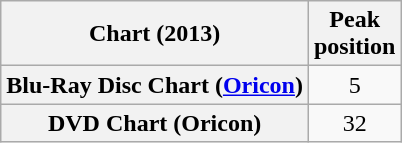<table class="wikitable plainrowheaders" style="text-align:center">
<tr>
<th scope="col">Chart (2013)</th>
<th scope="col">Peak<br> position</th>
</tr>
<tr>
<th scope="row">Blu-Ray Disc Chart (<a href='#'>Oricon</a>)</th>
<td>5</td>
</tr>
<tr>
<th scope="row">DVD Chart (Oricon)</th>
<td>32</td>
</tr>
</table>
